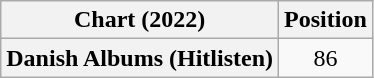<table class="wikitable plainrowheaders" style="text-align:center">
<tr>
<th scope="col">Chart (2022)</th>
<th scope="col">Position</th>
</tr>
<tr>
<th scope="row">Danish Albums (Hitlisten)</th>
<td>86</td>
</tr>
</table>
